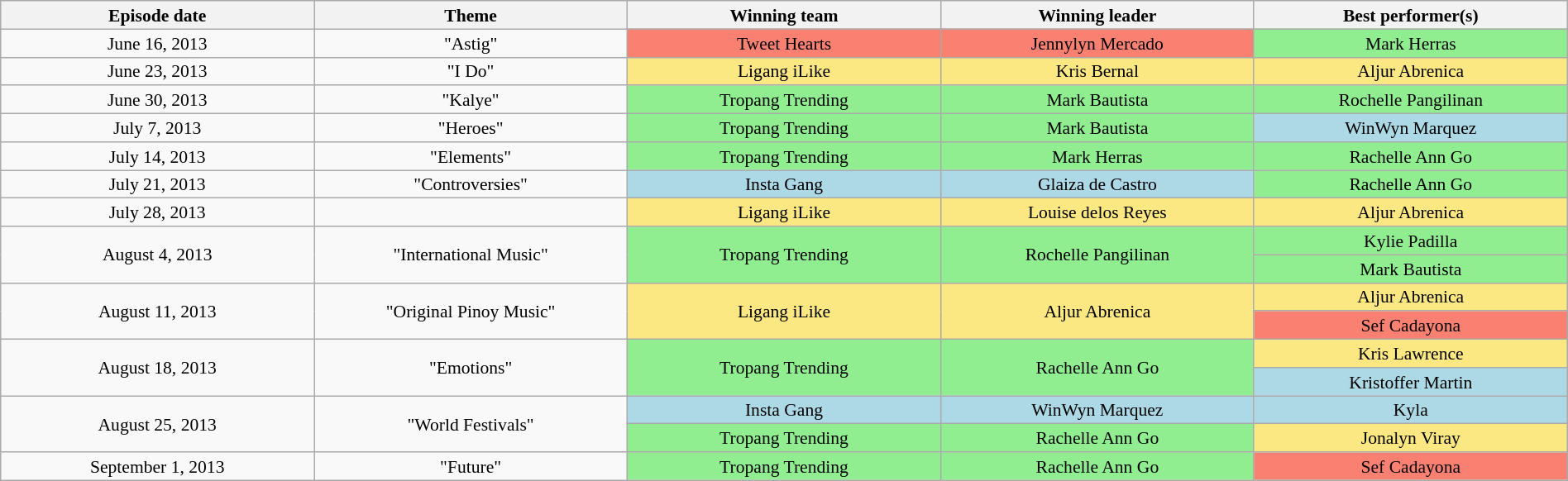<table class="wikitable sortable" style="text-align:center; font-size:90%; line-height:16px; width:100%;">
<tr>
<th style="width:20%;">Episode date</th>
<th style="width:20%;">Theme</th>
<th style="width:20%;">Winning team</th>
<th style="width:20%;">Winning leader</th>
<th style="width:20%;">Best performer(s)</th>
</tr>
<tr>
<td>June 16, 2013</td>
<td>"Astig"</td>
<td style="background:#FA8072;">Tweet Hearts</td>
<td style="background:#FA8072;">Jennylyn Mercado</td>
<td style="background:#90EE90;">Mark Herras</td>
</tr>
<tr>
<td>June 23, 2013</td>
<td>"I Do"</td>
<td style="background:#FCE883;">Ligang iLike</td>
<td style="background:#FCE883;">Kris Bernal</td>
<td style="background:#FCE883;">Aljur Abrenica</td>
</tr>
<tr>
<td>June 30, 2013</td>
<td>"Kalye"</td>
<td style="background:#90EE90;">Tropang Trending</td>
<td style="background:#90EE90;">Mark Bautista</td>
<td style="background:#90EE90;">Rochelle Pangilinan</td>
</tr>
<tr>
<td>July 7, 2013</td>
<td>"Heroes"</td>
<td style="background:#90EE90;">Tropang Trending</td>
<td style="background:#90EE90;">Mark Bautista</td>
<td style="background:#ADD8E6;">WinWyn Marquez</td>
</tr>
<tr>
<td>July 14, 2013</td>
<td>"Elements"</td>
<td style="background:#90EE90;">Tropang Trending</td>
<td style="background:#90EE90;">Mark Herras</td>
<td style="background:#90EE90;">Rachelle Ann Go</td>
</tr>
<tr>
<td>July 21, 2013</td>
<td>"Controversies"</td>
<td style="background:#ADD8E6;">Insta Gang</td>
<td style="background:#ADD8E6;">Glaiza de Castro</td>
<td style="background:#90EE90;">Rachelle Ann Go</td>
</tr>
<tr>
<td>July 28, 2013</td>
<td></td>
<td style="background:#FCE883;">Ligang iLike</td>
<td style="background:#FCE883;">Louise delos Reyes</td>
<td style="background:#FCE883;">Aljur Abrenica</td>
</tr>
<tr>
<td rowspan=2>August 4, 2013</td>
<td rowspan=2>"International Music"</td>
<td rowspan=2 style="background:#90EE90;">Tropang Trending</td>
<td rowspan=2 style="background:#90EE90;">Rochelle Pangilinan</td>
<td style="background:#90EE90;">Kylie Padilla</td>
</tr>
<tr>
<td style="background:#90EE90;">Mark Bautista</td>
</tr>
<tr>
<td rowspan=2>August 11, 2013</td>
<td rowspan=2>"Original Pinoy Music"</td>
<td rowspan=2 style="background:#FCE883;">Ligang iLike</td>
<td rowspan=2 style="background:#FCE883;">Aljur Abrenica</td>
<td style="background:#FCE883;">Aljur Abrenica</td>
</tr>
<tr>
<td style="background:#FA8072;">Sef Cadayona</td>
</tr>
<tr>
<td rowspan=2>August 18, 2013</td>
<td rowspan=2>"Emotions"</td>
<td rowspan=2 style="background:#90EE90;">Tropang Trending</td>
<td rowspan=2 style="background:#90EE90;">Rachelle Ann Go</td>
<td style="background:#FCE883;">Kris Lawrence</td>
</tr>
<tr>
<td style="background:#ADD8E6;">Kristoffer Martin</td>
</tr>
<tr>
<td rowspan=2>August 25, 2013</td>
<td rowspan=2>"World Festivals"</td>
<td style="background:#ADD8E6;">Insta Gang</td>
<td style="background:#ADD8E6;">WinWyn Marquez</td>
<td style="background:#ADD8E6;">Kyla</td>
</tr>
<tr>
<td style="background:#90EE90;">Tropang Trending</td>
<td style="background:#90EE90;">Rachelle Ann Go</td>
<td style="background:#FCE883;">Jonalyn Viray</td>
</tr>
<tr>
<td>September 1, 2013</td>
<td>"Future"</td>
<td style="background:#90EE90;">Tropang Trending</td>
<td style="background:#90EE90;">Rachelle Ann Go</td>
<td style="background:#FA8072;">Sef Cadayona</td>
</tr>
</table>
